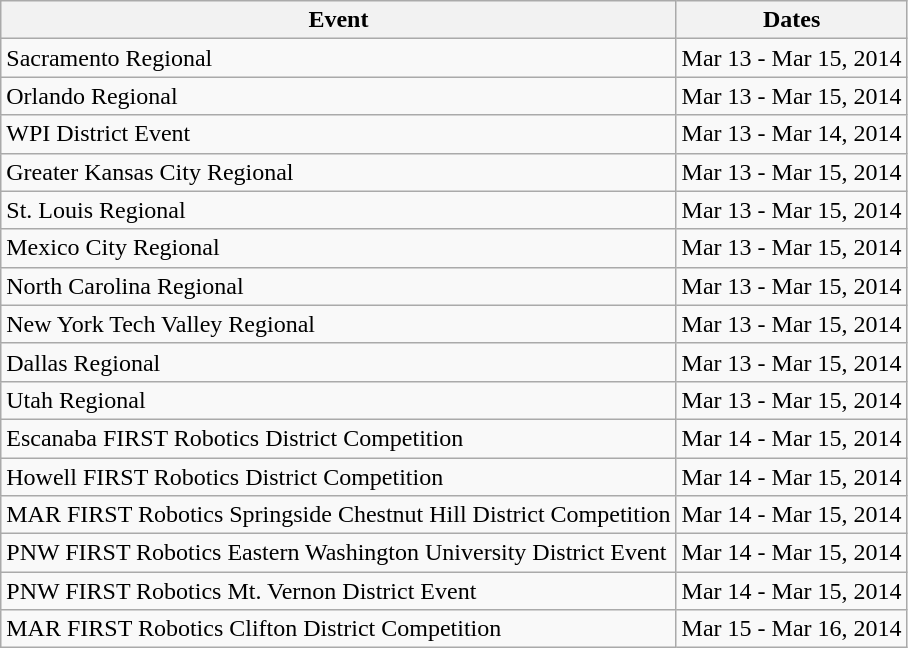<table class="wikitable">
<tr>
<th>Event</th>
<th>Dates</th>
</tr>
<tr>
<td>Sacramento Regional</td>
<td>Mar 13 - Mar 15, 2014</td>
</tr>
<tr>
<td>Orlando Regional</td>
<td>Mar 13 - Mar 15, 2014</td>
</tr>
<tr>
<td>WPI District Event</td>
<td>Mar 13 - Mar 14, 2014</td>
</tr>
<tr>
<td>Greater Kansas City Regional</td>
<td>Mar 13 - Mar 15, 2014</td>
</tr>
<tr>
<td>St. Louis Regional</td>
<td>Mar 13 - Mar 15, 2014</td>
</tr>
<tr>
<td>Mexico City Regional</td>
<td>Mar 13 - Mar 15, 2014</td>
</tr>
<tr>
<td>North Carolina Regional</td>
<td>Mar 13 - Mar 15, 2014</td>
</tr>
<tr>
<td>New York Tech Valley Regional</td>
<td>Mar 13 - Mar 15, 2014</td>
</tr>
<tr>
<td>Dallas Regional</td>
<td>Mar 13 - Mar 15, 2014</td>
</tr>
<tr>
<td>Utah Regional</td>
<td>Mar 13 - Mar 15, 2014</td>
</tr>
<tr>
<td>Escanaba FIRST Robotics District Competition</td>
<td>Mar 14 - Mar 15, 2014</td>
</tr>
<tr>
<td>Howell FIRST Robotics District Competition</td>
<td>Mar 14 - Mar 15, 2014</td>
</tr>
<tr>
<td>MAR FIRST Robotics Springside Chestnut Hill District Competition</td>
<td>Mar 14 - Mar 15, 2014</td>
</tr>
<tr>
<td>PNW FIRST Robotics Eastern Washington University District Event</td>
<td>Mar 14 - Mar 15, 2014</td>
</tr>
<tr>
<td>PNW FIRST Robotics Mt. Vernon District Event</td>
<td>Mar 14 - Mar 15, 2014</td>
</tr>
<tr>
<td>MAR FIRST Robotics Clifton District Competition</td>
<td>Mar 15 - Mar 16, 2014</td>
</tr>
</table>
